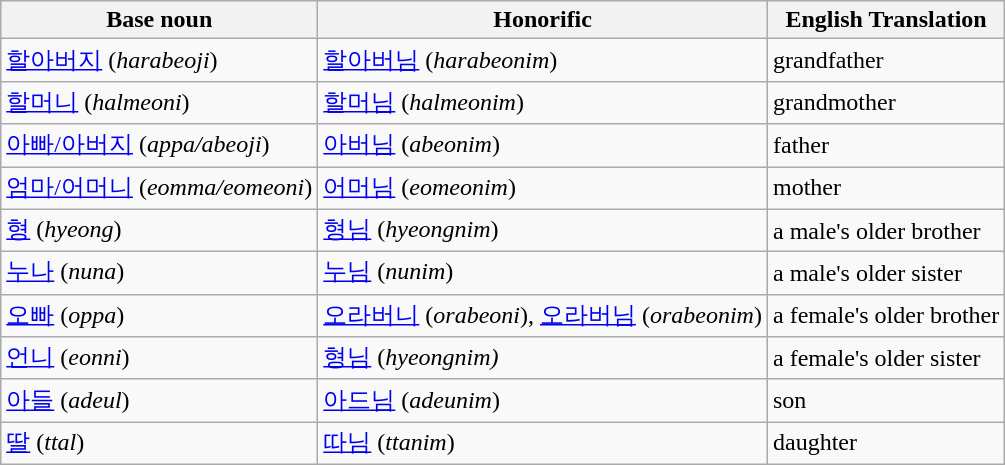<table class="wikitable">
<tr>
<th>Base noun</th>
<th>Honorific</th>
<th>English Translation</th>
</tr>
<tr>
<td><a href='#'>할아버지</a> (<em>harabeoji</em>)</td>
<td><a href='#'>할아버님</a> (<em>harabeonim</em>)</td>
<td>grandfather</td>
</tr>
<tr>
<td><a href='#'>할머니</a> (<em>halmeoni</em>)</td>
<td><a href='#'>할머님</a> (<em>halmeonim</em>)</td>
<td>grandmother</td>
</tr>
<tr>
<td><a href='#'>아빠/아버지</a> (<em>appa/abeoji</em>)</td>
<td><a href='#'>아버님</a> (<em>abeonim</em>)</td>
<td>father</td>
</tr>
<tr>
<td><a href='#'>엄마/어머니</a> (<em>eomma/eomeoni</em>)</td>
<td><a href='#'>어머님</a> (<em>eomeonim</em>)</td>
<td>mother</td>
</tr>
<tr>
<td><a href='#'>형</a> (<em>hyeong</em>)</td>
<td><a href='#'>형님</a> (<em>hyeongnim</em>)</td>
<td>a male's older brother</td>
</tr>
<tr>
<td><a href='#'>누나</a> (<em>nuna</em>)</td>
<td><a href='#'>누님</a> (<em>nunim</em>)</td>
<td>a male's older sister</td>
</tr>
<tr>
<td><a href='#'>오빠</a> (<em>oppa</em>)</td>
<td><a href='#'>오라버니</a> (<em>orabeoni</em>), <a href='#'>오라버님</a> (<em>orabeonim</em>)</td>
<td>a female's older brother</td>
</tr>
<tr>
<td><a href='#'>언니</a> (<em>eonni</em>)</td>
<td><a href='#'>형님</a> (<em>hyeongnim)</em></td>
<td>a female's older sister</td>
</tr>
<tr>
<td><a href='#'>아들</a> (<em>adeul</em>)</td>
<td><a href='#'>아드님</a> (<em>adeunim</em>)</td>
<td>son</td>
</tr>
<tr>
<td><a href='#'>딸</a> (<em>ttal</em>)</td>
<td><a href='#'>따님</a> (<em>ttanim</em>)</td>
<td>daughter</td>
</tr>
</table>
